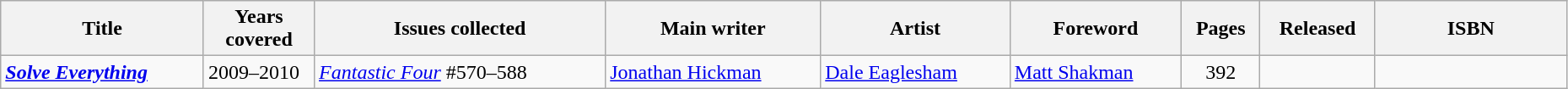<table class="wikitable sortable" width=98%>
<tr>
<th>Title</th>
<th style="width: 5em;">Years covered</th>
<th class="unsortable">Issues collected</th>
<th>Main writer</th>
<th>Artist</th>
<th>Foreword</th>
<th>Pages</th>
<th>Released</th>
<th class="unsortable" style="width: 9em;">ISBN</th>
</tr>
<tr>
<td><a href='#'><strong><em>Solve Everything</em></strong></a></td>
<td>2009–2010</td>
<td><a href='#'><em>Fantastic Four</em></a> #570–588</td>
<td><a href='#'>Jonathan Hickman</a></td>
<td><a href='#'>Dale Eaglesham</a></td>
<td><a href='#'>Matt Shakman</a></td>
<td style="text-align: center;">392</td>
<td></td>
<td></td>
</tr>
</table>
